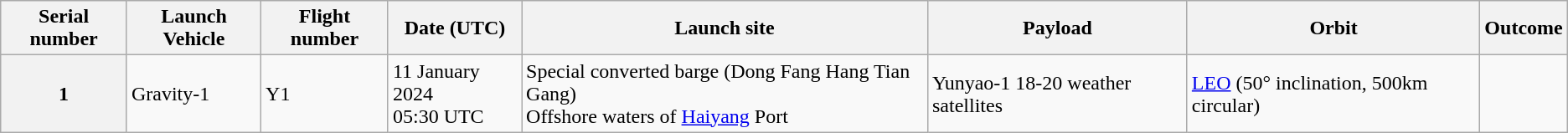<table class="wikitable">
<tr>
<th>Serial number</th>
<th>Launch Vehicle</th>
<th>Flight number</th>
<th>Date (UTC)</th>
<th>Launch site</th>
<th>Payload</th>
<th>Orbit</th>
<th>Outcome</th>
</tr>
<tr>
<th>1</th>
<td>Gravity-1</td>
<td>Y1</td>
<td>11 January 2024<br>05:30 UTC</td>
<td>Special converted barge (Dong Fang Hang Tian Gang)<br>Offshore waters of <a href='#'>Haiyang</a> Port</td>
<td>Yunyao-1 18-20 weather satellites</td>
<td><a href='#'>LEO</a> (50° inclination, 500km circular)</td>
<td></td>
</tr>
</table>
